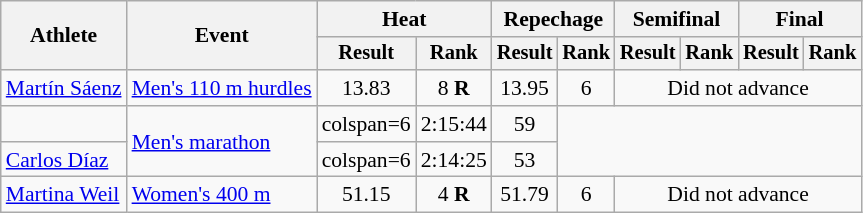<table class="wikitable" style="font-size:90%">
<tr>
<th rowspan="2">Athlete</th>
<th rowspan="2">Event</th>
<th colspan="2">Heat</th>
<th colspan="2">Repechage</th>
<th colspan="2">Semifinal</th>
<th colspan="2">Final</th>
</tr>
<tr style="font-size:95%">
<th>Result</th>
<th>Rank</th>
<th>Result</th>
<th>Rank</th>
<th>Result</th>
<th>Rank</th>
<th>Result</th>
<th>Rank</th>
</tr>
<tr align=center>
<td align=left><a href='#'>Martín Sáenz</a></td>
<td align=left><a href='#'>Men's 110 m hurdles</a></td>
<td>13.83</td>
<td>8 <strong>R</strong></td>
<td>13.95</td>
<td>6</td>
<td colspan=4>Did not advance</td>
</tr>
<tr align=center>
<td align=left></td>
<td rowspan=2 align=left><a href='#'>Men's marathon</a></td>
<td>colspan=6 </td>
<td>2:15:44</td>
<td>59</td>
</tr>
<tr align=center>
<td align=left><a href='#'>Carlos Díaz</a></td>
<td>colspan=6 </td>
<td>2:14:25</td>
<td>53</td>
</tr>
<tr align=center>
<td align=left><a href='#'>Martina Weil</a></td>
<td align=left><a href='#'>Women's 400 m</a></td>
<td>51.15</td>
<td>4 <strong>R</strong></td>
<td>51.79</td>
<td>6</td>
<td colspan=4>Did not advance</td>
</tr>
</table>
